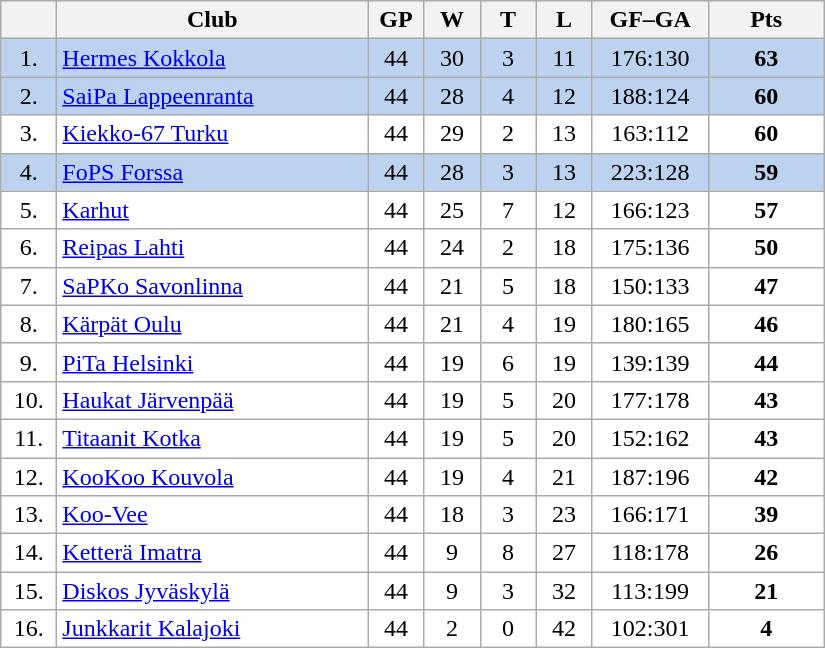<table class="wikitable">
<tr>
<th width="30"></th>
<th width="200">Club</th>
<th width="30">GP</th>
<th width="30">W</th>
<th width="30">T</th>
<th width="30">L</th>
<th width="70">GF–GA</th>
<th width="70">Pts</th>
</tr>
<tr bgcolor="#BCD2EE" align="center">
<td>1.</td>
<td align="left"><a href='#'>Hermes Kokkola</a></td>
<td>44</td>
<td>30</td>
<td>3</td>
<td>11</td>
<td>176:130</td>
<td><strong>63</strong></td>
</tr>
<tr bgcolor="#BCD2EE" align="center">
<td>2.</td>
<td align="left"><a href='#'>SaiPa Lappeenranta</a></td>
<td>44</td>
<td>28</td>
<td>4</td>
<td>12</td>
<td>188:124</td>
<td><strong>60</strong></td>
</tr>
<tr bgcolor="#FFFFFF" align="center">
<td>3.</td>
<td align="left"><a href='#'>Kiekko-67 Turku</a></td>
<td>44</td>
<td>29</td>
<td>2</td>
<td>13</td>
<td>163:112</td>
<td><strong>60</strong></td>
</tr>
<tr bgcolor="#BCD2EE" align="center">
<td>4.</td>
<td align="left"><a href='#'>FoPS Forssa</a></td>
<td>44</td>
<td>28</td>
<td>3</td>
<td>13</td>
<td>223:128</td>
<td><strong>59</strong></td>
</tr>
<tr bgcolor="#FFFFFF" align="center">
<td>5.</td>
<td align="left"><a href='#'>Karhut</a></td>
<td>44</td>
<td>25</td>
<td>7</td>
<td>12</td>
<td>166:123</td>
<td><strong>57</strong></td>
</tr>
<tr bgcolor="#FFFFFF" align="center">
<td>6.</td>
<td align="left"><a href='#'>Reipas Lahti</a></td>
<td>44</td>
<td>24</td>
<td>2</td>
<td>18</td>
<td>175:136</td>
<td><strong>50</strong></td>
</tr>
<tr bgcolor="#FFFFFF" align="center">
<td>7.</td>
<td align="left"><a href='#'>SaPKo Savonlinna</a></td>
<td>44</td>
<td>21</td>
<td>5</td>
<td>18</td>
<td>150:133</td>
<td><strong>47</strong></td>
</tr>
<tr bgcolor="#FFFFFF" align="center">
<td>8.</td>
<td align="left"><a href='#'>Kärpät Oulu</a></td>
<td>44</td>
<td>21</td>
<td>4</td>
<td>19</td>
<td>180:165</td>
<td><strong>46</strong></td>
</tr>
<tr bgcolor="#FFFFFF" align="center">
<td>9.</td>
<td align="left"><a href='#'>PiTa Helsinki</a></td>
<td>44</td>
<td>19</td>
<td>6</td>
<td>19</td>
<td>139:139</td>
<td><strong>44</strong></td>
</tr>
<tr bgcolor="#FFFFFF" align="center">
<td>10.</td>
<td align="left"><a href='#'>Haukat Järvenpää</a></td>
<td>44</td>
<td>19</td>
<td>5</td>
<td>20</td>
<td>177:178</td>
<td><strong>43</strong></td>
</tr>
<tr bgcolor="#FFFFFF" align="center">
<td>11.</td>
<td align="left"><a href='#'>Titaanit Kotka</a></td>
<td>44</td>
<td>19</td>
<td>5</td>
<td>20</td>
<td>152:162</td>
<td><strong>43</strong></td>
</tr>
<tr bgcolor="#FFFFFF" align="center">
<td>12.</td>
<td align="left"><a href='#'>KooKoo Kouvola</a></td>
<td>44</td>
<td>19</td>
<td>4</td>
<td>21</td>
<td>187:196</td>
<td><strong>42</strong></td>
</tr>
<tr bgcolor="#FFFFFF" align="center">
<td>13.</td>
<td align="left"><a href='#'>Koo-Vee</a></td>
<td>44</td>
<td>18</td>
<td>3</td>
<td>23</td>
<td>166:171</td>
<td><strong>39</strong></td>
</tr>
<tr bgcolor="#FFFFFF" align="center">
<td>14.</td>
<td align="left"><a href='#'>Ketterä Imatra</a></td>
<td>44</td>
<td>9</td>
<td>8</td>
<td>27</td>
<td>118:178</td>
<td><strong>26</strong></td>
</tr>
<tr bgcolor="#FFFFFF" align="center">
<td>15.</td>
<td align="left"><a href='#'>Diskos Jyväskylä</a></td>
<td>44</td>
<td>9</td>
<td>3</td>
<td>32</td>
<td>113:199</td>
<td><strong>21</strong></td>
</tr>
<tr bgcolor="#FFFFFF" align="center">
<td>16.</td>
<td align="left"><a href='#'>Junkkarit Kalajoki</a></td>
<td>44</td>
<td>2</td>
<td>0</td>
<td>42</td>
<td>102:301</td>
<td><strong>4</strong></td>
</tr>
</table>
